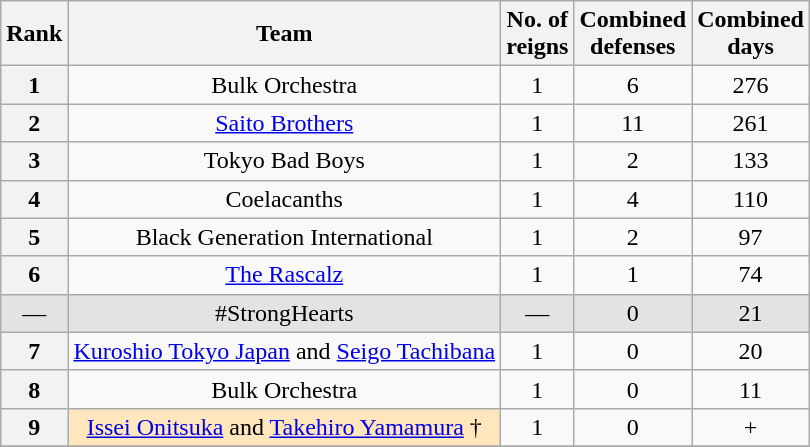<table class="wikitable sortable" style="text-align: center">
<tr>
<th>Rank</th>
<th>Team</th>
<th data-sort-type="number">No. of<br>reigns</th>
<th data-sort-type="number">Combined<br>defenses</th>
<th data-sort-type="number">Combined<br>days</th>
</tr>
<tr>
<th>1</th>
<td>Bulk Orchestra<br></td>
<td>1</td>
<td>6</td>
<td>276</td>
</tr>
<tr>
<th>2</th>
<td><a href='#'>Saito Brothers</a><br></td>
<td>1</td>
<td>11</td>
<td>261</td>
</tr>
<tr>
<th>3</th>
<td>Tokyo Bad Boys <br></td>
<td>1</td>
<td>2</td>
<td>133</td>
</tr>
<tr>
<th>4</th>
<td>Coelacanths<br></td>
<td>1</td>
<td>4</td>
<td>110</td>
</tr>
<tr>
<th>5</th>
<td>Black Generation International<br></td>
<td>1</td>
<td>2</td>
<td>97</td>
</tr>
<tr>
<th>6</th>
<td><a href='#'>The Rascalz</a><br></td>
<td>1</td>
<td>1</td>
<td>74</td>
</tr>
<tr style="background:#e3e3e3;">
<td>—</td>
<td>#StrongHearts<br></td>
<td>—</td>
<td>0</td>
<td>21</td>
</tr>
<tr>
<th>7</th>
<td><a href='#'>Kuroshio Tokyo Japan</a> and <a href='#'>Seigo Tachibana</a></td>
<td>1</td>
<td>0</td>
<td>20</td>
</tr>
<tr>
<th>8</th>
<td>Bulk Orchestra<br></td>
<td>1</td>
<td>0</td>
<td>11</td>
</tr>
<tr>
<th>9</th>
<td style="background-color: #ffe6bd"><a href='#'>Issei Onitsuka</a> and <a href='#'>Takehiro Yamamura</a> †</td>
<td>1</td>
<td>0</td>
<td>+</td>
</tr>
<tr>
</tr>
</table>
